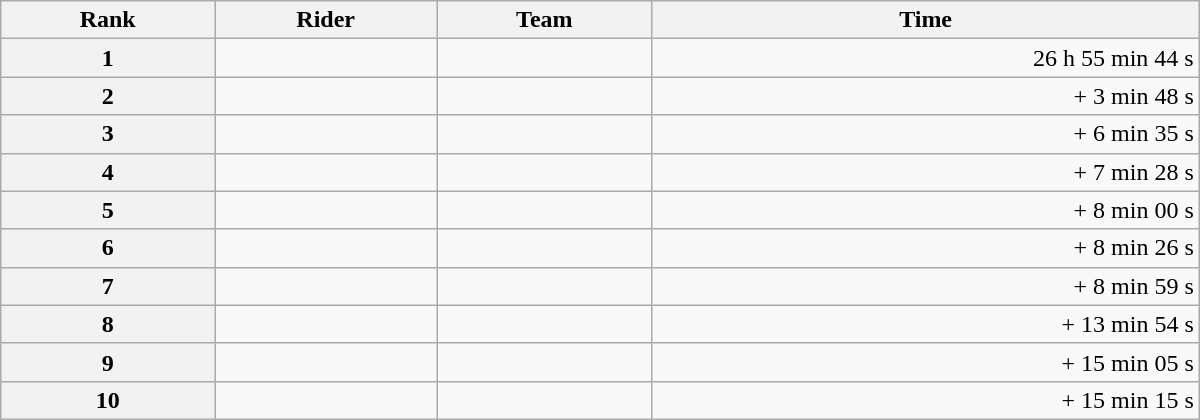<table class="wikitable" style="width:50em;margin-bottom:0;">
<tr>
<th scope="col">Rank</th>
<th scope="col">Rider</th>
<th scope="col">Team</th>
<th scope="col">Time</th>
</tr>
<tr>
<th scope="row">1</th>
<td> </td>
<td></td>
<td style="text-align:right;">26 h 55 min 44 s</td>
</tr>
<tr>
<th scope="row">2</th>
<td> </td>
<td></td>
<td style="text-align:right;">+ 3 min 48 s</td>
</tr>
<tr>
<th scope="row">3</th>
<td> </td>
<td></td>
<td style="text-align:right;">+ 6 min 35 s</td>
</tr>
<tr>
<th scope="row">4</th>
<td></td>
<td></td>
<td style="text-align:right;">+ 7 min 28 s</td>
</tr>
<tr>
<th scope="row">5</th>
<td></td>
<td></td>
<td style="text-align:right;">+ 8 min 00 s</td>
</tr>
<tr>
<th scope="row">6</th>
<td></td>
<td></td>
<td style="text-align:right;">+ 8 min 26 s</td>
</tr>
<tr>
<th scope="row">7</th>
<td></td>
<td></td>
<td style="text-align:right;">+ 8 min 59 s</td>
</tr>
<tr>
<th scope="row">8</th>
<td></td>
<td></td>
<td style="text-align:right;">+ 13 min 54 s</td>
</tr>
<tr>
<th scope="row">9</th>
<td></td>
<td></td>
<td style="text-align:right;">+ 15 min 05 s</td>
</tr>
<tr>
<th scope="row">10</th>
<td></td>
<td></td>
<td style="text-align:right;">+ 15 min 15 s</td>
</tr>
</table>
